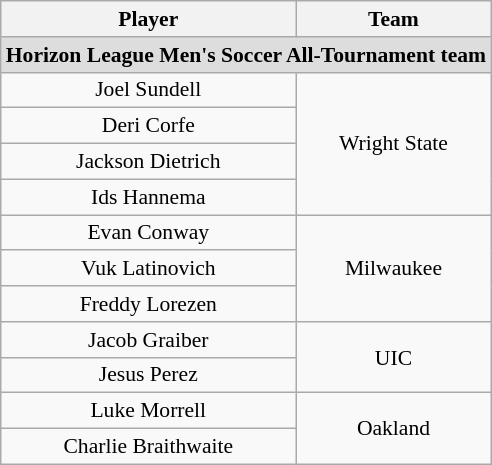<table class="wikitable" style="white-space:nowrap; font-size:90%; text-align: center;">
<tr>
<th>Player</th>
<th>Team</th>
</tr>
<tr>
<td colspan="2" style="text-align:center; background:#ddd;"><strong>Horizon League Men's Soccer All-Tournament team</strong></td>
</tr>
<tr>
<td>Joel Sundell </td>
<td rowspan="4">Wright State</td>
</tr>
<tr>
<td>Deri Corfe</td>
</tr>
<tr>
<td>Jackson Dietrich</td>
</tr>
<tr>
<td>Ids Hannema</td>
</tr>
<tr>
<td>Evan Conway</td>
<td rowspan="3">Milwaukee</td>
</tr>
<tr>
<td>Vuk Latinovich</td>
</tr>
<tr>
<td>Freddy Lorezen</td>
</tr>
<tr>
<td>Jacob Graiber</td>
<td rowspan="2">UIC</td>
</tr>
<tr>
<td>Jesus Perez</td>
</tr>
<tr>
<td>Luke Morrell</td>
<td rowspan="2">Oakland</td>
</tr>
<tr>
<td>Charlie Braithwaite</td>
</tr>
</table>
